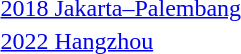<table>
<tr>
<td rowspan=2><a href='#'>2018 Jakarta–Palembang</a></td>
<td rowspan=2></td>
<td rowspan=2></td>
<td></td>
</tr>
<tr>
<td></td>
</tr>
<tr>
<td rowspan=2><a href='#'>2022 Hangzhou</a></td>
<td rowspan=2></td>
<td rowspan=2></td>
<td></td>
</tr>
<tr>
<td></td>
</tr>
</table>
